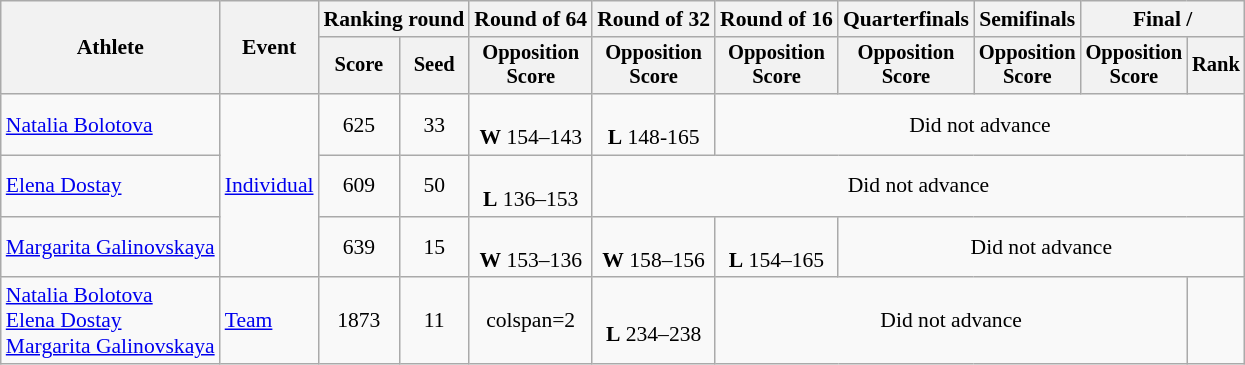<table class="wikitable" style="font-size:90%">
<tr>
<th rowspan="2">Athlete</th>
<th rowspan="2">Event</th>
<th colspan="2">Ranking round</th>
<th>Round of 64</th>
<th>Round of 32</th>
<th>Round of 16</th>
<th>Quarterfinals</th>
<th>Semifinals</th>
<th colspan="2">Final / </th>
</tr>
<tr style="font-size:95%">
<th>Score</th>
<th>Seed</th>
<th>Opposition<br>Score</th>
<th>Opposition<br>Score</th>
<th>Opposition<br>Score</th>
<th>Opposition<br>Score</th>
<th>Opposition<br>Score</th>
<th>Opposition<br>Score</th>
<th>Rank</th>
</tr>
<tr align=center>
<td align=left><a href='#'>Natalia Bolotova</a></td>
<td align=left rowspan=3><a href='#'>Individual</a></td>
<td>625</td>
<td>33</td>
<td><br><strong>W</strong> 154–143</td>
<td><br><strong>L</strong> 148-165</td>
<td colspan=5>Did not advance</td>
</tr>
<tr align=center>
<td align=left><a href='#'>Elena Dostay</a></td>
<td>609</td>
<td>50</td>
<td><br><strong>L</strong> 136–153</td>
<td colspan=6>Did not advance</td>
</tr>
<tr align=center>
<td align=left><a href='#'>Margarita Galinovskaya</a></td>
<td>639</td>
<td>15</td>
<td><br><strong>W</strong> 153–136</td>
<td><br><strong>W</strong> 158–156</td>
<td><br><strong>L</strong> 154–165</td>
<td colspan=4>Did not advance</td>
</tr>
<tr align=center>
<td align=left><a href='#'>Natalia Bolotova</a><br><a href='#'>Elena Dostay</a><br><a href='#'>Margarita Galinovskaya</a></td>
<td align=left><a href='#'>Team</a></td>
<td>1873</td>
<td>11</td>
<td>colspan=2 </td>
<td><br><strong>L</strong> 234–238</td>
<td colspan=4>Did not advance</td>
</tr>
</table>
